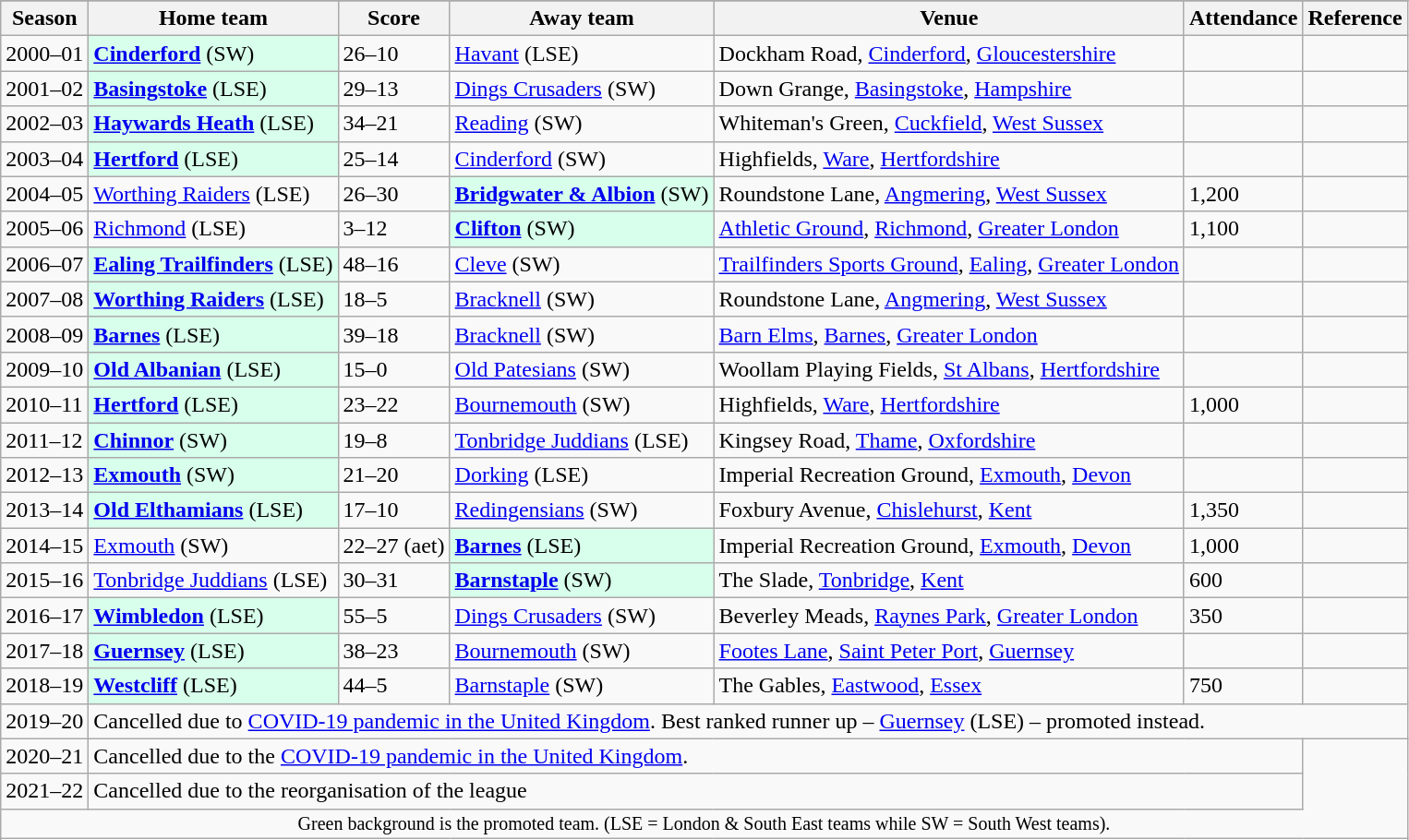<table class="wikitable">
<tr>
</tr>
<tr>
<th>Season</th>
<th>Home team</th>
<th>Score</th>
<th>Away team</th>
<th>Venue</th>
<th>Attendance</th>
<th>Reference</th>
</tr>
<tr>
<td>2000–01</td>
<td style="background:#d8ffeb;"><strong><a href='#'>Cinderford</a></strong> (SW)</td>
<td>26–10</td>
<td><a href='#'>Havant</a> (LSE)</td>
<td>Dockham Road, <a href='#'>Cinderford</a>, <a href='#'>Gloucestershire</a></td>
<td></td>
<td></td>
</tr>
<tr>
<td>2001–02</td>
<td style="background:#d8ffeb;"><strong><a href='#'>Basingstoke</a></strong> (LSE)</td>
<td>29–13</td>
<td><a href='#'>Dings Crusaders</a> (SW)</td>
<td>Down Grange, <a href='#'>Basingstoke</a>, <a href='#'>Hampshire</a></td>
<td></td>
<td></td>
</tr>
<tr>
<td>2002–03</td>
<td style="background:#d8ffeb;"><strong><a href='#'>Haywards Heath</a></strong> (LSE)</td>
<td>34–21</td>
<td><a href='#'>Reading</a> (SW)</td>
<td>Whiteman's Green, <a href='#'>Cuckfield</a>, <a href='#'>West Sussex</a></td>
<td></td>
<td></td>
</tr>
<tr>
<td>2003–04</td>
<td style="background:#d8ffeb;"><strong><a href='#'>Hertford</a></strong> (LSE)</td>
<td>25–14</td>
<td><a href='#'>Cinderford</a> (SW)</td>
<td>Highfields, <a href='#'>Ware</a>, <a href='#'>Hertfordshire</a></td>
<td></td>
<td></td>
</tr>
<tr>
<td>2004–05</td>
<td><a href='#'>Worthing Raiders</a> (LSE)</td>
<td>26–30</td>
<td style="background:#d8ffeb;"><strong><a href='#'>Bridgwater & Albion</a></strong> (SW)</td>
<td>Roundstone Lane, <a href='#'>Angmering</a>, <a href='#'>West Sussex</a></td>
<td>1,200</td>
<td></td>
</tr>
<tr>
<td>2005–06</td>
<td><a href='#'>Richmond</a> (LSE)</td>
<td>3–12</td>
<td style="background:#d8ffeb;"><strong><a href='#'>Clifton</a></strong> (SW)</td>
<td><a href='#'>Athletic Ground</a>, <a href='#'>Richmond</a>, <a href='#'>Greater London</a></td>
<td>1,100</td>
<td></td>
</tr>
<tr>
<td>2006–07</td>
<td style="background:#d8ffeb;"><strong><a href='#'>Ealing Trailfinders</a></strong> (LSE)</td>
<td>48–16</td>
<td><a href='#'>Cleve</a> (SW)</td>
<td><a href='#'>Trailfinders Sports Ground</a>, <a href='#'>Ealing</a>, <a href='#'>Greater London</a></td>
<td></td>
<td></td>
</tr>
<tr>
<td>2007–08</td>
<td style="background:#d8ffeb;"><strong><a href='#'>Worthing Raiders</a></strong> (LSE)</td>
<td>18–5</td>
<td><a href='#'>Bracknell</a> (SW)</td>
<td>Roundstone Lane, <a href='#'>Angmering</a>, <a href='#'>West Sussex</a></td>
<td></td>
<td></td>
</tr>
<tr>
<td>2008–09</td>
<td style="background:#d8ffeb;"><strong><a href='#'>Barnes</a></strong> (LSE)</td>
<td>39–18</td>
<td><a href='#'>Bracknell</a> (SW)</td>
<td><a href='#'>Barn Elms</a>, <a href='#'>Barnes</a>, <a href='#'>Greater London</a></td>
<td></td>
<td></td>
</tr>
<tr>
<td>2009–10</td>
<td style="background:#d8ffeb;"><strong><a href='#'>Old Albanian</a></strong> (LSE)</td>
<td>15–0</td>
<td><a href='#'>Old Patesians</a> (SW)</td>
<td>Woollam Playing Fields, <a href='#'>St Albans</a>, <a href='#'>Hertfordshire</a></td>
<td></td>
<td></td>
</tr>
<tr>
<td>2010–11</td>
<td style="background:#d8ffeb;"><strong><a href='#'>Hertford</a></strong> (LSE)</td>
<td>23–22</td>
<td><a href='#'>Bournemouth</a> (SW)</td>
<td>Highfields, <a href='#'>Ware</a>, <a href='#'>Hertfordshire</a></td>
<td>1,000</td>
<td></td>
</tr>
<tr>
<td>2011–12</td>
<td style="background:#d8ffeb;"><strong><a href='#'>Chinnor</a></strong> (SW)</td>
<td>19–8</td>
<td><a href='#'>Tonbridge Juddians</a> (LSE)</td>
<td>Kingsey Road, <a href='#'>Thame</a>, <a href='#'>Oxfordshire</a></td>
<td></td>
<td></td>
</tr>
<tr>
<td>2012–13</td>
<td style="background:#d8ffeb;"><strong><a href='#'>Exmouth</a></strong> (SW)</td>
<td>21–20</td>
<td><a href='#'>Dorking</a> (LSE)</td>
<td>Imperial Recreation Ground, <a href='#'>Exmouth</a>, <a href='#'>Devon</a></td>
<td></td>
<td></td>
</tr>
<tr>
<td>2013–14</td>
<td style="background:#d8ffeb;"><strong><a href='#'>Old Elthamians</a></strong> (LSE)</td>
<td>17–10</td>
<td><a href='#'>Redingensians</a> (SW)</td>
<td>Foxbury Avenue, <a href='#'>Chislehurst</a>, <a href='#'>Kent</a></td>
<td>1,350</td>
<td></td>
</tr>
<tr>
<td>2014–15</td>
<td><a href='#'>Exmouth</a> (SW)</td>
<td>22–27 (aet)</td>
<td style="background:#d8ffeb;"><strong><a href='#'>Barnes</a></strong> (LSE)</td>
<td>Imperial Recreation Ground, <a href='#'>Exmouth</a>, <a href='#'>Devon</a></td>
<td>1,000</td>
<td></td>
</tr>
<tr>
<td>2015–16</td>
<td><a href='#'>Tonbridge Juddians</a> (LSE)</td>
<td>30–31</td>
<td style="background:#d8ffeb;"><strong><a href='#'>Barnstaple</a></strong> (SW)</td>
<td>The Slade, <a href='#'>Tonbridge</a>, <a href='#'>Kent</a></td>
<td>600</td>
<td></td>
</tr>
<tr>
<td>2016–17</td>
<td style="background:#d8ffeb;"><strong><a href='#'>Wimbledon</a></strong> (LSE)</td>
<td>55–5</td>
<td><a href='#'>Dings Crusaders</a> (SW)</td>
<td>Beverley Meads, <a href='#'>Raynes Park</a>, <a href='#'>Greater London</a></td>
<td>350</td>
<td></td>
</tr>
<tr>
<td>2017–18</td>
<td style="background:#d8ffeb;"><strong><a href='#'>Guernsey</a></strong> (LSE)</td>
<td>38–23</td>
<td><a href='#'>Bournemouth</a> (SW)</td>
<td><a href='#'>Footes Lane</a>, <a href='#'>Saint Peter Port</a>, <a href='#'>Guernsey</a></td>
<td></td>
<td></td>
</tr>
<tr>
<td>2018–19</td>
<td style="background:#d8ffeb;"><strong><a href='#'>Westcliff</a></strong> (LSE)</td>
<td>44–5</td>
<td><a href='#'>Barnstaple</a> (SW)</td>
<td>The Gables, <a href='#'>Eastwood</a>, <a href='#'>Essex</a></td>
<td>750</td>
<td></td>
</tr>
<tr>
<td>2019–20</td>
<td colspan=6>Cancelled due to <a href='#'>COVID-19 pandemic in the United Kingdom</a>.  Best ranked runner up – <a href='#'>Guernsey</a> (LSE) – promoted instead.</td>
</tr>
<tr>
<td>2020–21</td>
<td colspan=5>Cancelled due to the <a href='#'>COVID-19 pandemic in the United Kingdom</a>.</td>
</tr>
<tr>
<td>2021–22</td>
<td colspan=5>Cancelled due to the reorganisation of the league</td>
</tr>
<tr>
<td colspan="15"  style="border:0; font-size:smaller; text-align:center;">Green background is the promoted team. (LSE = London & South East teams while SW = South West teams).</td>
</tr>
<tr>
</tr>
</table>
